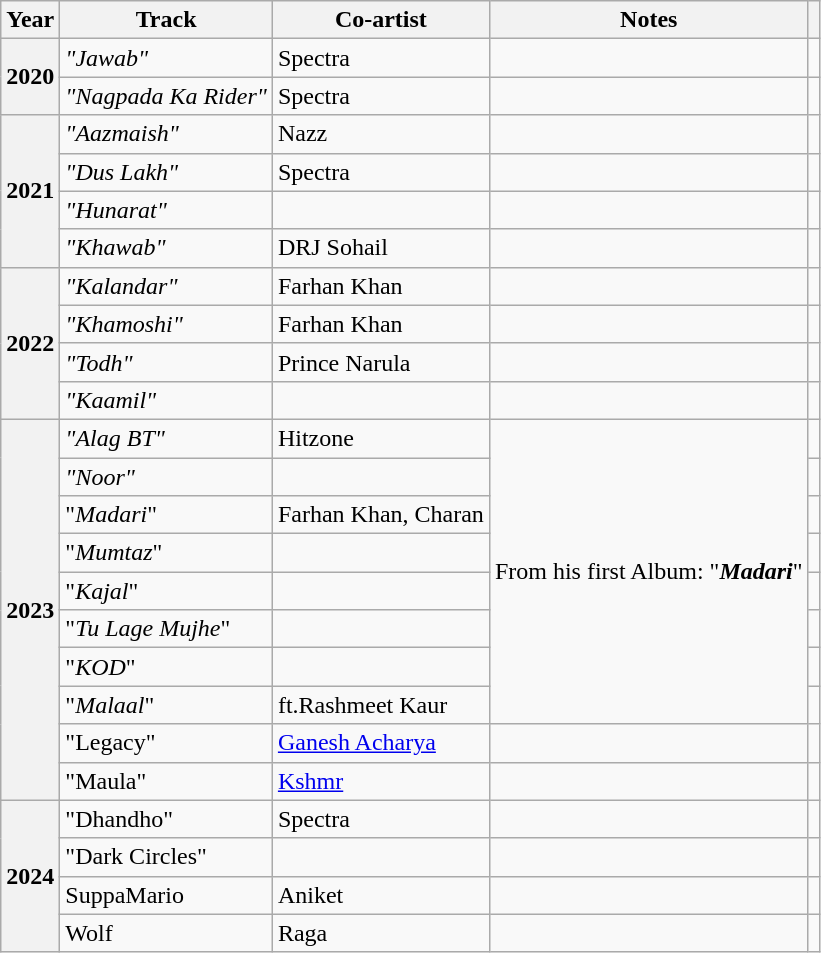<table class="wikitable sortable">
<tr>
<th scope="col">Year</th>
<th scope="col">Track</th>
<th scope="col">Co-artist</th>
<th scope="col" class="unsortable">Notes</th>
<th scope="col" class="unsortable"></th>
</tr>
<tr>
<th scope="row" rowspan="2">2020</th>
<td><em>"Jawab"</em></td>
<td>Spectra</td>
<td></td>
<td></td>
</tr>
<tr>
<td><em>"Nagpada Ka Rider"</em></td>
<td>Spectra</td>
<td></td>
<td></td>
</tr>
<tr>
<th scope="row" rowspan="4">2021</th>
<td><em>"Aazmaish"</em></td>
<td>Nazz</td>
<td></td>
<td></td>
</tr>
<tr>
<td><em>"Dus Lakh"</em></td>
<td>Spectra</td>
<td></td>
<td></td>
</tr>
<tr>
<td><em>"Hunarat"</em></td>
<td></td>
<td></td>
<td></td>
</tr>
<tr>
<td><em>"Khawab"</em></td>
<td>DRJ Sohail</td>
<td></td>
<td></td>
</tr>
<tr>
<th rowspan="4" scope="row"><strong>2022</strong></th>
<td><em>"Kalandar"</em></td>
<td>Farhan Khan</td>
<td></td>
<td></td>
</tr>
<tr>
<td><em>"Khamoshi"</em></td>
<td>Farhan Khan</td>
<td></td>
<td></td>
</tr>
<tr>
<td><em>"Todh"</em></td>
<td>Prince Narula</td>
<td></td>
<td></td>
</tr>
<tr>
<td><em>"Kaamil"</em></td>
<td></td>
<td></td>
<td></td>
</tr>
<tr>
<th rowspan="10" scope="row"><strong>2023</strong></th>
<td><em>"Alag BT"</em></td>
<td>Hitzone</td>
<td rowspan="8">From his first Album: "<strong><em>Madari</em></strong>"</td>
<td></td>
</tr>
<tr>
<td><em>"Noor"</em></td>
<td></td>
<td></td>
</tr>
<tr>
<td>"<em>Madari</em>"</td>
<td>Farhan Khan, Charan</td>
<td></td>
</tr>
<tr>
<td>"<em>Mumtaz</em>"</td>
<td></td>
<td></td>
</tr>
<tr>
<td>"<em>Kajal</em>"</td>
<td></td>
<td></td>
</tr>
<tr>
<td>"<em>Tu Lage Mujhe</em>"</td>
<td></td>
<td></td>
</tr>
<tr>
<td>"<em>KOD</em>"</td>
<td></td>
<td></td>
</tr>
<tr>
<td>"<em>Malaal</em>"</td>
<td>ft.Rashmeet Kaur</td>
<td></td>
</tr>
<tr>
<td>"Legacy"</td>
<td><a href='#'>Ganesh Acharya</a></td>
<td></td>
<td></td>
</tr>
<tr>
<td>"Maula"</td>
<td><a href='#'>Kshmr</a></td>
<td></td>
<td></td>
</tr>
<tr>
<th rowspan="4">2024</th>
<td>"Dhandho"</td>
<td>Spectra</td>
<td></td>
<td></td>
</tr>
<tr>
<td>"Dark Circles"</td>
<td></td>
<td></td>
<td></td>
</tr>
<tr>
<td>SuppaMario</td>
<td>Aniket</td>
<td></td>
<td></td>
</tr>
<tr>
<td>Wolf</td>
<td>Raga</td>
<td></td>
<td></td>
</tr>
</table>
